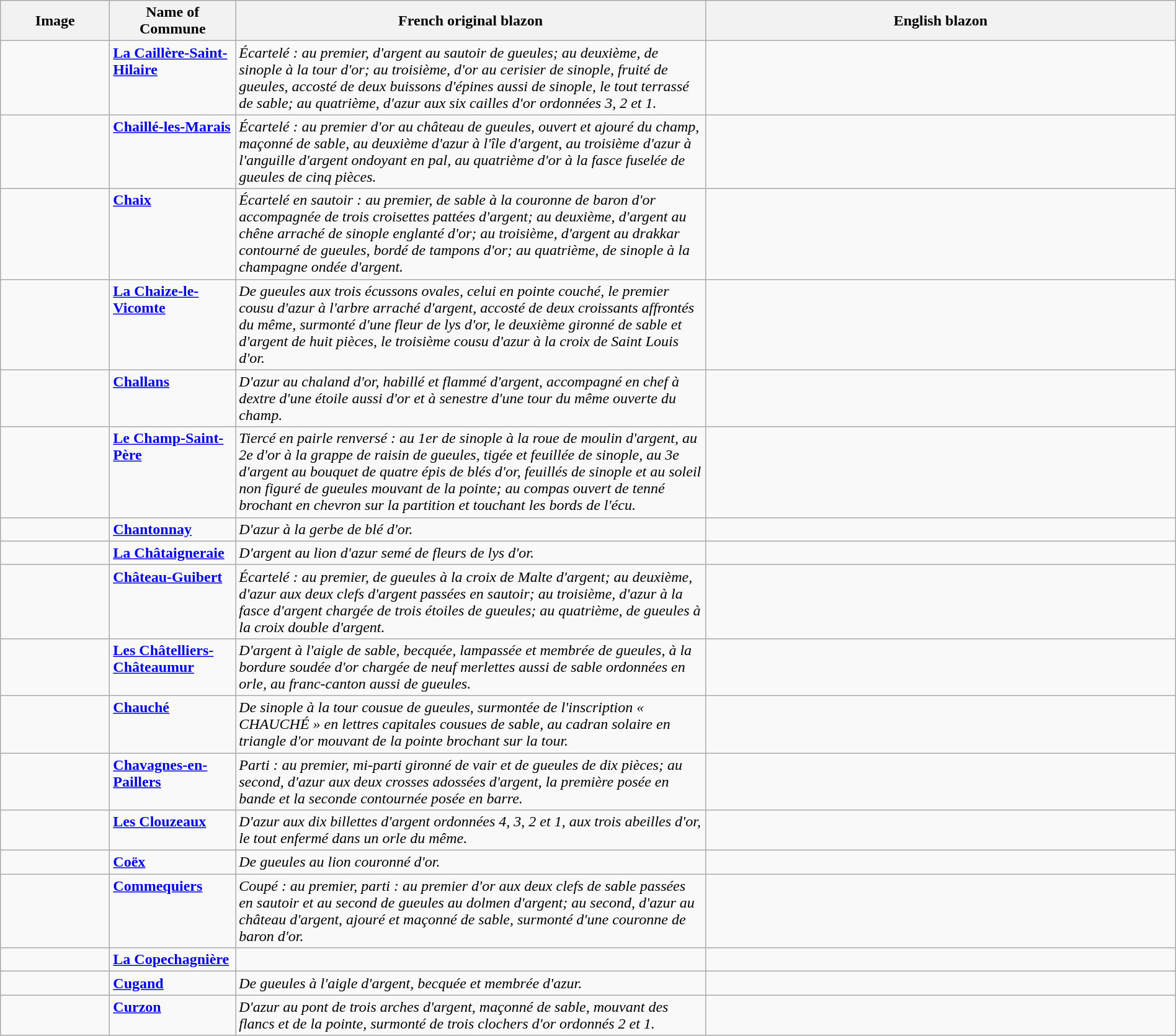<table class="wikitable" style="width:100%;">
<tr>
<th style="width:110px;">Image</th>
<th>Name of Commune</th>
<th style="width:40%;">French original blazon</th>
<th style="width:40%;">English blazon</th>
</tr>
<tr valign=top>
<td align=center></td>
<td><strong><a href='#'>La Caillère-Saint-Hilaire</a></strong></td>
<td><em>Écartelé : au premier, d'argent au sautoir de gueules; au deuxième, de sinople à la tour d'or; au troisième, d'or au cerisier de sinople, fruité de gueules, accosté de deux buissons d'épines aussi de sinople, le tout terrassé de sable; au quatrième, d'azur aux six cailles d'or ordonnées 3, 2 et 1.</em></td>
<td></td>
</tr>
<tr valign=top>
<td align=center></td>
<td><strong><a href='#'>Chaillé-les-Marais</a></strong></td>
<td><em>Écartelé : au premier d'or au château de gueules, ouvert et ajouré du champ, maçonné de sable, au deuxième d'azur à l'île d'argent, au troisième d'azur à l'anguille d'argent ondoyant en pal, au quatrième d'or à la fasce fuselée de gueules de cinq pièces.</em></td>
<td></td>
</tr>
<tr valign=top>
<td align=center></td>
<td><strong><a href='#'>Chaix</a></strong></td>
<td><em>Écartelé en sautoir : au premier, de sable à la couronne de baron d'or accompagnée de trois croisettes pattées d'argent; au deuxième, d'argent au chêne arraché de sinople englanté d'or; au troisième, d'argent au drakkar contourné de gueules, bordé de tampons d'or; au quatrième, de sinople à la champagne ondée d'argent.</em></td>
<td></td>
</tr>
<tr valign=top>
<td align=center></td>
<td><strong><a href='#'>La Chaize-le-Vicomte</a></strong></td>
<td><em>De gueules aux trois écussons ovales, celui en pointe couché, le premier cousu d'azur à l'arbre arraché d'argent, accosté de deux croissants affrontés du même, surmonté d'une fleur de lys d'or, le deuxième gironné de sable et d'argent de huit pièces, le troisième cousu d'azur à la croix de Saint Louis d'or.</em></td>
<td></td>
</tr>
<tr valign=top>
<td align=center></td>
<td><strong><a href='#'>Challans</a></strong></td>
<td><em>D'azur au chaland d'or, habillé et flammé d'argent, accompagné en chef à dextre d'une étoile aussi d'or et à senestre d'une tour du même ouverte du champ.</em></td>
<td></td>
</tr>
<tr valign=top>
<td align=center></td>
<td><strong><a href='#'>Le Champ-Saint-Père</a></strong></td>
<td><em>Tiercé en pairle renversé : au 1er de sinople à la roue de moulin d'argent, au 2e d'or à la grappe de raisin de gueules, tigée et feuillée de sinople, au 3e d'argent au bouquet de quatre épis de blés d'or, feuillés de sinople et au soleil non figuré de gueules mouvant de la pointe; au compas ouvert de tenné brochant en chevron sur la partition et touchant les bords de l'écu.</em></td>
<td></td>
</tr>
<tr valign=top>
<td align=center></td>
<td><strong><a href='#'>Chantonnay</a></strong></td>
<td><em>D'azur à la gerbe de blé d'or.</em></td>
<td></td>
</tr>
<tr valign=top>
<td align=center></td>
<td><strong><a href='#'>La Châtaigneraie</a></strong></td>
<td><em>D'argent au lion d'azur semé de fleurs de lys d'or.</em></td>
<td></td>
</tr>
<tr valign=top>
<td align=center></td>
<td><strong><a href='#'>Château-Guibert</a></strong></td>
<td><em>Écartelé : au premier, de gueules à la croix de Malte d'argent; au deuxième, d'azur aux deux clefs d'argent passées en sautoir; au troisième, d'azur à la fasce d'argent chargée de trois étoiles de gueules; au quatrième, de gueules à la croix double d'argent.</em></td>
<td></td>
</tr>
<tr valign=top>
<td align=center></td>
<td><strong><a href='#'>Les Châtelliers-Châteaumur</a></strong></td>
<td><em>D'argent à l'aigle de sable, becquée, lampassée et membrée de gueules, à la bordure soudée d'or chargée de neuf merlettes aussi de sable ordonnées en orle, au franc-canton aussi de gueules.</em></td>
<td></td>
</tr>
<tr valign=top>
<td align=center></td>
<td><strong><a href='#'>Chauché</a></strong></td>
<td><em>De sinople à la tour cousue de gueules, surmontée de l'inscription « CHAUCHÉ » en lettres capitales cousues de sable, au cadran solaire en triangle d'or mouvant de la pointe brochant sur la tour.</em></td>
<td></td>
</tr>
<tr valign=top>
<td align=center></td>
<td><strong><a href='#'>Chavagnes-en-Paillers</a></strong></td>
<td><em>Parti : au premier, mi-parti gironné de vair et de gueules de dix pièces; au second, d'azur aux deux crosses adossées d'argent, la première posée en bande et la seconde contournée posée en barre.</em></td>
<td></td>
</tr>
<tr valign=top>
<td align=center></td>
<td><strong><a href='#'>Les Clouzeaux</a></strong></td>
<td><em>D'azur aux dix billettes d'argent ordonnées 4, 3, 2 et 1, aux trois abeilles d'or, le tout enfermé dans un orle du même.</em></td>
<td></td>
</tr>
<tr valign=top>
<td align=center></td>
<td><strong><a href='#'>Coëx</a></strong></td>
<td><em>De gueules au lion couronné d'or.</em></td>
<td></td>
</tr>
<tr valign=top>
<td align=center></td>
<td><strong><a href='#'>Commequiers</a></strong></td>
<td><em>Coupé : au premier, parti : au premier d'or aux deux clefs de sable passées en sautoir et au second de gueules au dolmen d'argent; au second, d'azur au château d'argent, ajouré et maçonné de sable, surmonté d'une couronne de baron d'or.</em></td>
<td></td>
</tr>
<tr valign=top>
<td align=center></td>
<td><strong><a href='#'>La Copechagnière</a></strong></td>
<td></td>
<td></td>
</tr>
<tr valign=top>
<td align=center></td>
<td><strong><a href='#'>Cugand</a></strong></td>
<td><em>De gueules à l'aigle d'argent, becquée et membrée d'azur.</em></td>
<td></td>
</tr>
<tr valign=top>
<td align=center></td>
<td><strong><a href='#'>Curzon</a></strong></td>
<td><em>D'azur au pont de trois arches d'argent, maçonné de sable, mouvant des flancs et de la pointe, surmonté de trois clochers d'or ordonnés 2 et 1.</em></td>
<td></td>
</tr>
</table>
